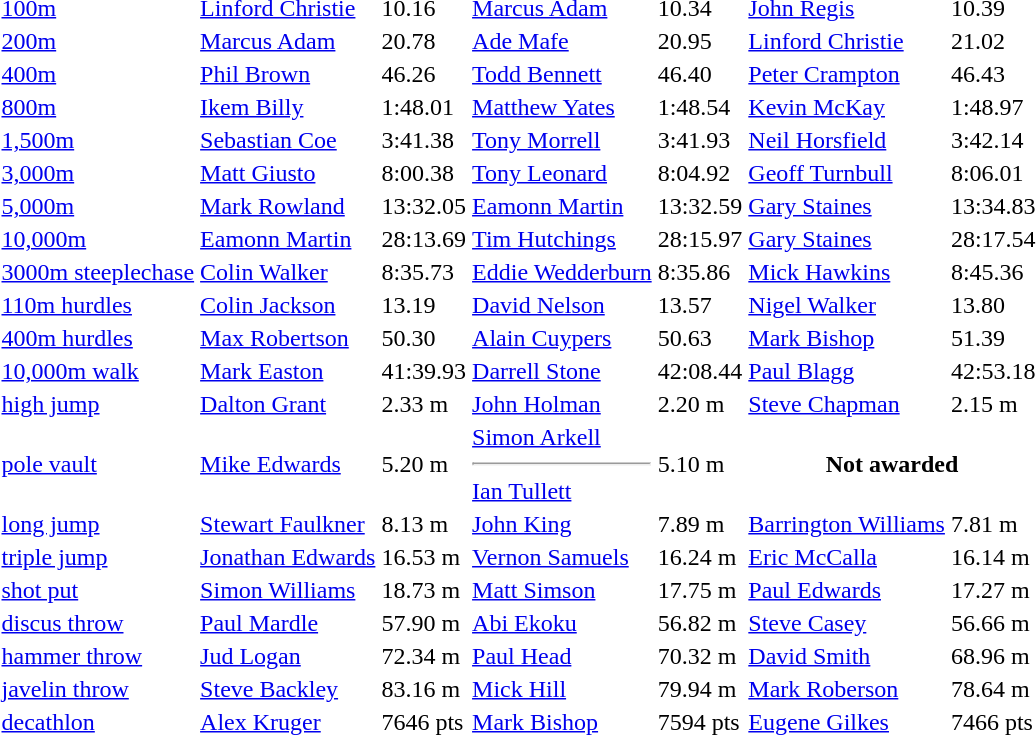<table>
<tr>
<td><a href='#'>100m</a></td>
<td><a href='#'>Linford Christie</a></td>
<td>10.16</td>
<td><a href='#'>Marcus Adam</a></td>
<td>10.34</td>
<td><a href='#'>John Regis</a></td>
<td>10.39</td>
</tr>
<tr>
<td><a href='#'>200m</a></td>
<td><a href='#'>Marcus Adam</a></td>
<td>20.78</td>
<td><a href='#'>Ade Mafe</a></td>
<td>20.95</td>
<td><a href='#'>Linford Christie</a></td>
<td>21.02</td>
</tr>
<tr>
<td><a href='#'>400m</a></td>
<td><a href='#'>Phil Brown</a></td>
<td>46.26</td>
<td><a href='#'>Todd Bennett</a></td>
<td>46.40</td>
<td><a href='#'>Peter Crampton</a></td>
<td>46.43</td>
</tr>
<tr>
<td><a href='#'>800m</a></td>
<td><a href='#'>Ikem Billy</a></td>
<td>1:48.01</td>
<td><a href='#'>Matthew Yates</a></td>
<td>1:48.54</td>
<td><a href='#'>Kevin McKay</a></td>
<td>1:48.97</td>
</tr>
<tr>
<td><a href='#'>1,500m</a></td>
<td><a href='#'>Sebastian Coe</a></td>
<td>3:41.38</td>
<td><a href='#'>Tony Morrell</a></td>
<td>3:41.93</td>
<td> <a href='#'>Neil Horsfield</a></td>
<td>3:42.14</td>
</tr>
<tr>
<td><a href='#'>3,000m</a></td>
<td> <a href='#'>Matt Giusto</a></td>
<td>8:00.38</td>
<td><a href='#'>Tony Leonard</a></td>
<td>8:04.92</td>
<td><a href='#'>Geoff Turnbull</a></td>
<td>8:06.01</td>
</tr>
<tr>
<td><a href='#'>5,000m</a></td>
<td><a href='#'>Mark Rowland</a></td>
<td>13:32.05</td>
<td><a href='#'>Eamonn Martin</a></td>
<td>13:32.59</td>
<td><a href='#'>Gary Staines</a></td>
<td>13:34.83</td>
</tr>
<tr>
<td><a href='#'>10,000m</a></td>
<td><a href='#'>Eamonn Martin</a></td>
<td>28:13.69</td>
<td><a href='#'>Tim Hutchings</a></td>
<td>28:15.97</td>
<td><a href='#'>Gary Staines</a></td>
<td>28:17.54</td>
</tr>
<tr>
<td><a href='#'>3000m steeplechase</a></td>
<td><a href='#'>Colin Walker</a></td>
<td>8:35.73</td>
<td><a href='#'>Eddie Wedderburn</a></td>
<td>8:35.86</td>
<td><a href='#'>Mick Hawkins</a></td>
<td>8:45.36</td>
</tr>
<tr>
<td><a href='#'>110m hurdles</a></td>
<td> <a href='#'>Colin Jackson</a></td>
<td>13.19</td>
<td><a href='#'>David Nelson</a></td>
<td>13.57</td>
<td> <a href='#'>Nigel Walker</a></td>
<td>13.80</td>
</tr>
<tr>
<td><a href='#'>400m hurdles</a></td>
<td><a href='#'>Max Robertson</a></td>
<td>50.30</td>
<td> <a href='#'>Alain Cuypers</a></td>
<td>50.63</td>
<td><a href='#'>Mark Bishop</a></td>
<td>51.39</td>
</tr>
<tr>
<td><a href='#'>10,000m walk</a></td>
<td><a href='#'>Mark Easton</a></td>
<td>41:39.93</td>
<td><a href='#'>Darrell Stone</a></td>
<td>42:08.44</td>
<td><a href='#'>Paul Blagg</a></td>
<td>42:53.18</td>
</tr>
<tr>
<td><a href='#'>high jump</a></td>
<td><a href='#'>Dalton Grant</a></td>
<td>2.33 m</td>
<td><a href='#'>John Holman</a></td>
<td>2.20 m</td>
<td><a href='#'>Steve Chapman</a></td>
<td>2.15 m</td>
</tr>
<tr>
<td><a href='#'>pole vault</a></td>
<td><a href='#'>Mike Edwards</a></td>
<td>5.20 m</td>
<td> <a href='#'>Simon Arkell</a><hr><a href='#'>Ian Tullett</a></td>
<td>5.10 m</td>
<th colspan=2>Not awarded</th>
</tr>
<tr>
<td><a href='#'>long jump</a></td>
<td><a href='#'>Stewart Faulkner</a></td>
<td>8.13 m</td>
<td><a href='#'>John King</a></td>
<td>7.89 m</td>
<td><a href='#'>Barrington Williams</a></td>
<td>7.81 m</td>
</tr>
<tr>
<td><a href='#'>triple jump</a></td>
<td><a href='#'>Jonathan Edwards</a></td>
<td>16.53 m</td>
<td><a href='#'>Vernon Samuels</a></td>
<td>16.24 m</td>
<td><a href='#'>Eric McCalla</a></td>
<td>16.14 m</td>
</tr>
<tr>
<td><a href='#'>shot put</a></td>
<td><a href='#'>Simon Williams</a></td>
<td>18.73 m</td>
<td><a href='#'>Matt Simson</a></td>
<td>17.75 m</td>
<td> <a href='#'>Paul Edwards</a></td>
<td>17.27 m</td>
</tr>
<tr>
<td><a href='#'>discus throw</a></td>
<td><a href='#'>Paul Mardle</a></td>
<td>57.90 m</td>
<td><a href='#'>Abi Ekoku</a></td>
<td>56.82 m</td>
<td><a href='#'>Steve Casey</a></td>
<td>56.66 m</td>
</tr>
<tr>
<td><a href='#'>hammer throw</a></td>
<td> <a href='#'>Jud Logan</a></td>
<td>72.34 m</td>
<td><a href='#'>Paul Head</a></td>
<td>70.32 m</td>
<td><a href='#'>David Smith</a></td>
<td>68.96 m</td>
</tr>
<tr>
<td><a href='#'>javelin throw</a></td>
<td><a href='#'>Steve Backley</a></td>
<td>83.16 m</td>
<td><a href='#'>Mick Hill</a></td>
<td>79.94 m</td>
<td><a href='#'>Mark Roberson</a></td>
<td>78.64 m</td>
</tr>
<tr>
<td><a href='#'>decathlon</a></td>
<td><a href='#'>Alex Kruger</a></td>
<td>7646 pts</td>
<td><a href='#'>Mark Bishop</a></td>
<td>7594 pts</td>
<td><a href='#'>Eugene Gilkes</a></td>
<td>7466 pts</td>
</tr>
</table>
